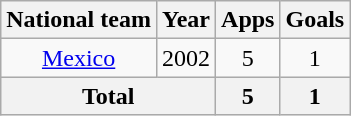<table class="wikitable" style="text-align:center">
<tr>
<th>National team</th>
<th>Year</th>
<th>Apps</th>
<th>Goals</th>
</tr>
<tr>
<td rowspan="1"><a href='#'>Mexico</a></td>
<td>2002</td>
<td>5</td>
<td>1</td>
</tr>
<tr>
<th colspan=2>Total</th>
<th>5</th>
<th>1</th>
</tr>
</table>
